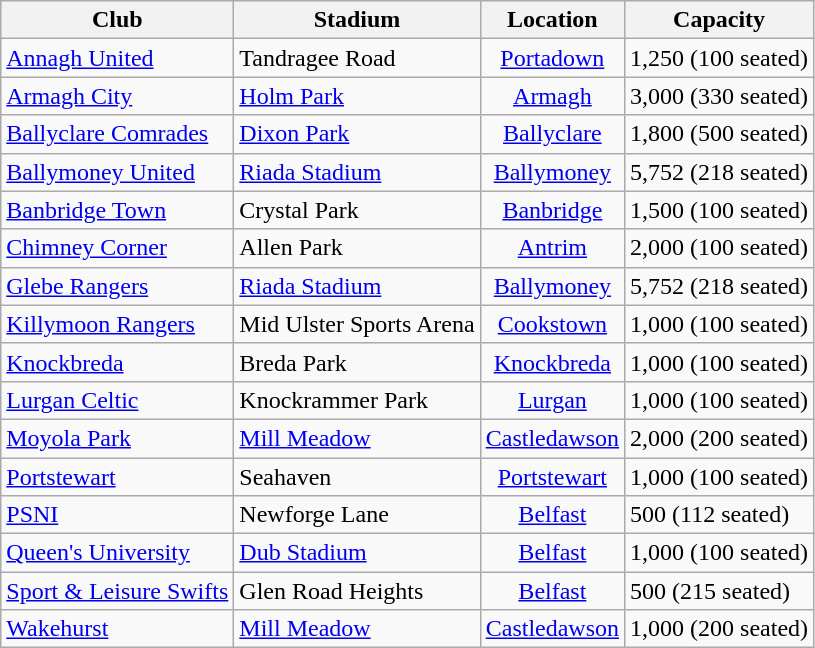<table class="wikitable sortable">
<tr>
<th>Club</th>
<th>Stadium</th>
<th>Location</th>
<th>Capacity</th>
</tr>
<tr>
<td><a href='#'>Annagh United</a></td>
<td>Tandragee Road</td>
<td style="text-align:center;"><a href='#'>Portadown</a></td>
<td>1,250 (100 seated)</td>
</tr>
<tr>
<td><a href='#'>Armagh City</a></td>
<td><a href='#'>Holm Park</a></td>
<td style="text-align:center;"><a href='#'>Armagh</a></td>
<td>3,000 (330 seated)</td>
</tr>
<tr>
<td><a href='#'>Ballyclare Comrades</a></td>
<td><a href='#'>Dixon Park</a></td>
<td style="text-align:center;"><a href='#'>Ballyclare</a></td>
<td>1,800 (500 seated)</td>
</tr>
<tr>
<td><a href='#'>Ballymoney United</a></td>
<td><a href='#'>Riada Stadium</a></td>
<td style="text-align:center;"><a href='#'>Ballymoney</a></td>
<td>5,752 (218 seated)</td>
</tr>
<tr>
<td><a href='#'>Banbridge Town</a></td>
<td>Crystal Park</td>
<td style="text-align:center;"><a href='#'>Banbridge</a></td>
<td>1,500 (100 seated)</td>
</tr>
<tr>
<td><a href='#'>Chimney Corner</a></td>
<td>Allen Park</td>
<td style="text-align:center;"><a href='#'>Antrim</a></td>
<td>2,000 (100 seated)</td>
</tr>
<tr>
<td><a href='#'>Glebe Rangers</a></td>
<td><a href='#'>Riada Stadium</a></td>
<td style="text-align:center;"><a href='#'>Ballymoney</a></td>
<td>5,752 (218 seated)</td>
</tr>
<tr>
<td><a href='#'>Killymoon Rangers</a></td>
<td>Mid Ulster Sports Arena</td>
<td style="text-align:center;"><a href='#'>Cookstown</a></td>
<td>1,000 (100 seated)</td>
</tr>
<tr>
<td><a href='#'>Knockbreda</a></td>
<td>Breda Park</td>
<td style="text-align:center;"><a href='#'>Knockbreda</a></td>
<td>1,000 (100 seated)</td>
</tr>
<tr>
<td><a href='#'>Lurgan Celtic</a></td>
<td>Knockrammer Park</td>
<td style="text-align:center;"><a href='#'>Lurgan</a></td>
<td>1,000 (100 seated)</td>
</tr>
<tr>
<td><a href='#'>Moyola Park</a></td>
<td><a href='#'>Mill Meadow</a></td>
<td style="text-align:center;"><a href='#'>Castledawson</a></td>
<td>2,000 (200 seated)</td>
</tr>
<tr>
<td><a href='#'>Portstewart</a></td>
<td>Seahaven</td>
<td style="text-align:center;"><a href='#'>Portstewart</a></td>
<td>1,000 (100 seated)</td>
</tr>
<tr>
<td><a href='#'>PSNI</a></td>
<td>Newforge Lane</td>
<td style="text-align:center;"><a href='#'>Belfast</a></td>
<td>500 (112 seated)</td>
</tr>
<tr>
<td><a href='#'>Queen's University</a></td>
<td><a href='#'>Dub Stadium</a></td>
<td style="text-align:center;"><a href='#'>Belfast</a></td>
<td>1,000 (100 seated)</td>
</tr>
<tr>
<td><a href='#'>Sport & Leisure Swifts</a></td>
<td>Glen Road Heights</td>
<td style="text-align:center;"><a href='#'>Belfast</a></td>
<td>500 (215 seated)</td>
</tr>
<tr>
<td><a href='#'>Wakehurst</a></td>
<td><a href='#'>Mill Meadow</a></td>
<td style="text-align:center;"><a href='#'>Castledawson</a></td>
<td>1,000 (200 seated)</td>
</tr>
</table>
